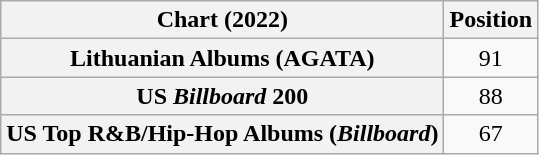<table class="wikitable sortable plainrowheaders" style="text-align:center">
<tr>
<th scope="col">Chart (2022)</th>
<th scope="col">Position</th>
</tr>
<tr>
<th scope="row">Lithuanian Albums (AGATA)</th>
<td>91</td>
</tr>
<tr>
<th scope="row">US <em>Billboard</em> 200</th>
<td>88</td>
</tr>
<tr>
<th scope="row">US Top R&B/Hip-Hop Albums (<em>Billboard</em>)</th>
<td>67</td>
</tr>
</table>
